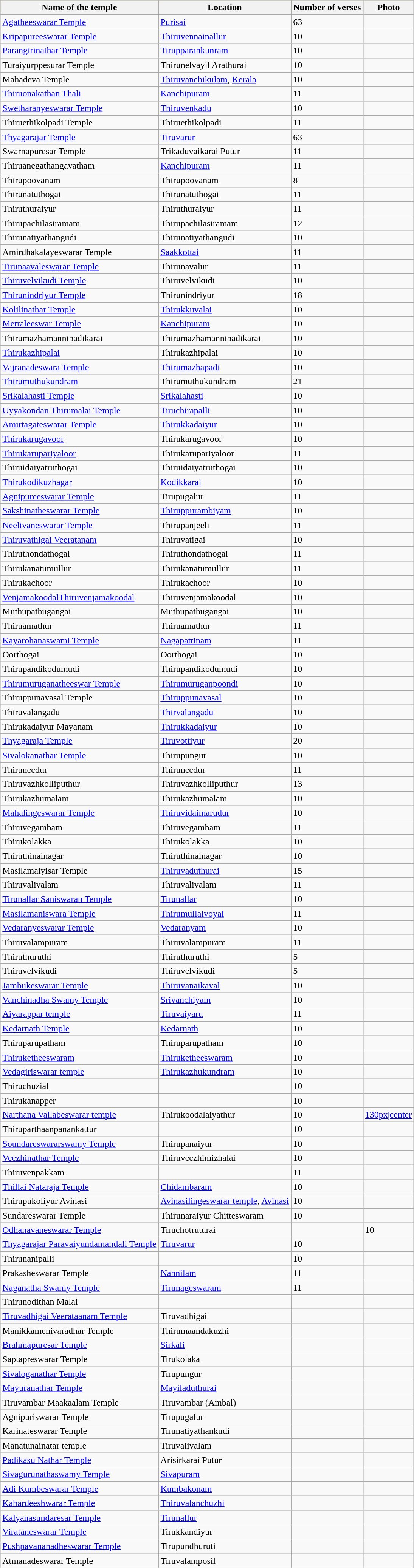<table class="wikitable sortable">
<tr style="background:#FFC569">
<th scope="col"><strong>Name of the temple</strong></th>
<th scope="col"><strong>Location</strong></th>
<th scope="col"><strong>Number of verses</strong></th>
<th scope="col" class="unsortable"><strong>Photo</strong></th>
</tr>
<tr>
<td><a href='#'>Agatheeswarar Temple</a></td>
<td><a href='#'>Purisai</a></td>
<td>63</td>
<td></td>
</tr>
<tr>
<td><a href='#'>Kripapureeswarar Temple</a></td>
<td><a href='#'>Thiruvennainallur</a></td>
<td>10</td>
<td></td>
</tr>
<tr>
<td><a href='#'>Parangirinathar Temple</a></td>
<td><a href='#'>Tirupparankunram</a></td>
<td>10</td>
<td></td>
</tr>
<tr>
<td>Turaiyurppesurar Temple</td>
<td>Thirunelvayil Arathurai</td>
<td>10</td>
<td></td>
</tr>
<tr>
<td>Mahadeva Temple</td>
<td><a href='#'>Thiruvanchikulam</a>, <a href='#'>Kerala</a></td>
<td>10</td>
<td></td>
</tr>
<tr>
<td><a href='#'>Thiruonakathan Thali</a></td>
<td><a href='#'>Kanchipuram</a></td>
<td>11</td>
<td></td>
</tr>
<tr>
<td><a href='#'>Swetharanyeswarar Temple</a></td>
<td><a href='#'>Thiruvenkadu</a></td>
<td>10</td>
<td></td>
</tr>
<tr>
<td>Thiruethikolpadi Temple</td>
<td>Thiruethikolpadi</td>
<td>11</td>
<td></td>
</tr>
<tr>
<td><a href='#'>Thyagarajar Temple</a></td>
<td><a href='#'>Tiruvarur</a></td>
<td>63</td>
<td></td>
</tr>
<tr>
<td>Swarnapuresar Temple</td>
<td>Trikaduvaikarai Putur</td>
<td>11</td>
<td></td>
</tr>
<tr>
<td>Thiruanegathangavatham</td>
<td><a href='#'>Kanchipuram</a></td>
<td>11</td>
<td></td>
</tr>
<tr>
<td>Thirupoovanam</td>
<td>Thirupoovanam</td>
<td>8</td>
<td></td>
</tr>
<tr>
<td>Thirunatuthogai</td>
<td>Thirunatuthogai</td>
<td>11</td>
<td></td>
</tr>
<tr>
<td>Thiruthuraiyur</td>
<td>Thiruthuraiyur</td>
<td>11</td>
<td></td>
</tr>
<tr>
<td>Thirupachilasiramam</td>
<td>Thirupachilasiramam</td>
<td>12</td>
<td></td>
</tr>
<tr>
<td>Thirunatiyathangudi</td>
<td>Thirunatiyathangudi</td>
<td>10</td>
<td></td>
</tr>
<tr>
<td>Amirdhakalayeswarar Temple</td>
<td><a href='#'>Saakkottai</a></td>
<td>11</td>
<td></td>
</tr>
<tr>
<td><a href='#'>Tirunaavaleswarar Temple</a></td>
<td>Thirunavalur</td>
<td>11</td>
<td></td>
</tr>
<tr>
<td><a href='#'>Thiruvelvikudi Temple</a></td>
<td>Thiruvelvikudi</td>
<td>10</td>
<td></td>
</tr>
<tr>
<td><a href='#'>Thirunindriyur Temple</a></td>
<td>Thirunindriyur</td>
<td>18</td>
<td></td>
</tr>
<tr>
<td><a href='#'>Kolilinathar Temple</a></td>
<td><a href='#'>Thirukkuvalai</a></td>
<td>10</td>
<td></td>
</tr>
<tr>
<td><a href='#'>Metraleeswar Temple</a></td>
<td><a href='#'>Kanchipuram</a></td>
<td>10</td>
<td></td>
</tr>
<tr>
<td>Thirumazhamannipadikarai</td>
<td>Thirumazhamannipadikarai</td>
<td>10</td>
<td></td>
</tr>
<tr>
<td><a href='#'>Thirukazhipalai</a></td>
<td>Thirukazhipalai</td>
<td>10</td>
<td></td>
</tr>
<tr>
<td><a href='#'>Vajranadeswara Temple</a></td>
<td><a href='#'>Thirumazhapadi</a></td>
<td>10</td>
<td></td>
</tr>
<tr>
<td><a href='#'>Thirumuthukundram</a></td>
<td>Thirumuthukundram</td>
<td>21</td>
<td></td>
</tr>
<tr>
<td><a href='#'>Srikalahasti Temple</a></td>
<td><a href='#'>Srikalahasti</a></td>
<td>10</td>
<td></td>
</tr>
<tr>
<td><a href='#'>Uyyakondan Thirumalai Temple</a></td>
<td><a href='#'>Tiruchirapalli</a></td>
<td>10</td>
<td></td>
</tr>
<tr>
<td><a href='#'>Amirtagateswarar Temple</a></td>
<td><a href='#'>Thirukkadaiyur</a></td>
<td>10</td>
<td></td>
</tr>
<tr>
<td><a href='#'>Thirukarugavoor</a></td>
<td>Thirukarugavoor</td>
<td>10</td>
<td></td>
</tr>
<tr>
<td><a href='#'>Thirukarupariyaloor</a></td>
<td>Thirukarupariyaloor</td>
<td>11</td>
<td></td>
</tr>
<tr>
<td>Thiruidaiyatruthogai</td>
<td>Thiruidaiyatruthogai</td>
<td>10</td>
<td></td>
</tr>
<tr>
<td><a href='#'>Thirukodikuzhagar</a></td>
<td><a href='#'>Kodikkarai</a></td>
<td>10</td>
<td></td>
</tr>
<tr>
<td><a href='#'>Agnipureeswarar Temple</a></td>
<td>Tirupugalur</td>
<td>11</td>
<td></td>
</tr>
<tr>
<td><a href='#'>Sakshinatheswarar Temple</a></td>
<td><a href='#'>Thiruppurambiyam</a></td>
<td>10</td>
<td></td>
</tr>
<tr>
<td><a href='#'>Neelivaneswarar Temple</a></td>
<td>Thirupanjeeli</td>
<td>11</td>
<td></td>
</tr>
<tr>
<td><a href='#'>Thiruvathigai Veeratanam</a></td>
<td>Thiruvatigai</td>
<td>10</td>
<td></td>
</tr>
<tr>
<td>Thiruthondathogai</td>
<td>Thiruthondathogai</td>
<td>11</td>
<td></td>
</tr>
<tr>
<td>Thirukanatumullur</td>
<td>Thirukanatumullur</td>
<td>11</td>
<td></td>
</tr>
<tr>
<td>Thirukachoor</td>
<td>Thirukachoor</td>
<td>10</td>
<td></td>
</tr>
<tr>
<td><a href='#'>VenjamakoodalThiruvenjamakoodal</a></td>
<td>Thiruvenjamakoodal</td>
<td>10</td>
<td></td>
</tr>
<tr |>
<td>Muthupathugangai</td>
<td>Muthupathugangai</td>
<td>10</td>
<td></td>
</tr>
<tr>
<td>Thiruamathur</td>
<td>Thiruamathur</td>
<td>11</td>
<td></td>
</tr>
<tr>
<td><a href='#'>Kayarohanaswami Temple</a></td>
<td><a href='#'>Nagapattinam</a></td>
<td>11</td>
<td></td>
</tr>
<tr>
<td>Oorthogai</td>
<td>Oorthogai</td>
<td>10</td>
<td></td>
</tr>
<tr>
<td>Thirupandikodumudi</td>
<td>Thirupandikodumudi</td>
<td>10</td>
<td></td>
</tr>
<tr>
<td><a href='#'>Thirumuruganatheeswar Temple</a></td>
<td><a href='#'>Thirumuruganpoondi</a></td>
<td>10</td>
<td></td>
</tr>
<tr>
<td>Thiruppunavasal Temple</td>
<td><a href='#'>Thiruppunavasal</a></td>
<td>10</td>
<td></td>
</tr>
<tr>
<td>Thiruvalangadu</td>
<td><a href='#'>Thirvalangadu</a></td>
<td>10</td>
<td></td>
</tr>
<tr>
<td>Thirukadaiyur Mayanam</td>
<td><a href='#'>Thirukkadaiyur</a></td>
<td>10</td>
<td></td>
</tr>
<tr>
<td><a href='#'>Thyagaraja Temple</a></td>
<td><a href='#'>Tiruvottiyur</a></td>
<td>20</td>
<td></td>
</tr>
<tr>
<td><a href='#'>Sivalokanathar Temple</a></td>
<td>Thirupungur</td>
<td>10</td>
<td></td>
</tr>
<tr>
<td>Thiruneedur</td>
<td>Thiruneedur</td>
<td>11</td>
<td></td>
</tr>
<tr>
<td>Thiruvazhkolliputhur</td>
<td>Thiruvazhkolliputhur</td>
<td>13</td>
<td></td>
</tr>
<tr>
<td>Thirukazhumalam</td>
<td>Thirukazhumalam</td>
<td>10</td>
<td></td>
</tr>
<tr>
<td><a href='#'>Mahalingeswarar Temple</a></td>
<td><a href='#'>Thiruvidaimarudur</a></td>
<td>10</td>
<td></td>
</tr>
<tr>
<td>Thiruvegambam</td>
<td>Thiruvegambam</td>
<td>11</td>
<td></td>
</tr>
<tr>
<td>Thirukolakka</td>
<td>Thirukolakka</td>
<td>10</td>
<td></td>
</tr>
<tr>
<td>Thiruthinainagar</td>
<td>Thiruthinainagar</td>
<td>10</td>
<td></td>
</tr>
<tr>
<td>Masilamaiyisar Temple</td>
<td><a href='#'>Thiruvaduthurai</a></td>
<td>15</td>
<td></td>
</tr>
<tr>
<td>Thiruvalivalam</td>
<td>Thiruvalivalam</td>
<td>11</td>
<td></td>
</tr>
<tr>
<td><a href='#'>Tirunallar Saniswaran Temple</a></td>
<td><a href='#'>Tirunallar</a></td>
<td>10</td>
<td></td>
</tr>
<tr>
<td><a href='#'>Masilamaniswara Temple</a></td>
<td><a href='#'>Thirumullaivoyal</a></td>
<td>11</td>
<td></td>
</tr>
<tr>
<td><a href='#'>Vedaranyeswarar Temple</a></td>
<td><a href='#'>Vedaranyam</a></td>
<td>10</td>
<td></td>
</tr>
<tr>
<td>Thiruvalampuram</td>
<td>Thiruvalampuram</td>
<td>11</td>
<td></td>
</tr>
<tr>
<td>Thiruthuruthi</td>
<td>Thiruthuruthi</td>
<td>5</td>
<td></td>
</tr>
<tr>
<td>Thiruvelvikudi</td>
<td>Thiruvelvikudi</td>
<td>5</td>
<td></td>
</tr>
<tr>
<td><a href='#'>Jambukeswarar Temple</a></td>
<td><a href='#'>Thiruvanaikaval</a></td>
<td>10</td>
<td></td>
</tr>
<tr>
<td><a href='#'>Vanchinadha Swamy Temple</a></td>
<td><a href='#'>Srivanchiyam</a></td>
<td>10</td>
<td></td>
</tr>
<tr>
<td><a href='#'>Aiyarappar temple</a></td>
<td><a href='#'>Tiruvaiyaru</a></td>
<td>11</td>
<td></td>
</tr>
<tr>
<td><a href='#'>Kedarnath Temple</a></td>
<td><a href='#'>Kedarnath</a></td>
<td>10</td>
<td></td>
</tr>
<tr>
<td>Thiruparupatham</td>
<td>Thiruparupatham</td>
<td>10</td>
<td></td>
</tr>
<tr>
<td><a href='#'>Thiruketheeswaram</a></td>
<td><a href='#'>Thiruketheeswaram</a></td>
<td>10</td>
<td></td>
</tr>
<tr>
<td><a href='#'>Vedagiriswarar temple</a></td>
<td><a href='#'>Thirukazhukundram</a></td>
<td>10</td>
<td></td>
</tr>
<tr>
<td>Thiruchuzial</td>
<td></td>
<td>10</td>
<td></td>
</tr>
<tr>
<td>Thirukanapper</td>
<td></td>
<td>10</td>
<td></td>
</tr>
<tr>
<td><a href='#'>Narthana Vallabeswarar temple</a></td>
<td>Thirukoodalaiyathur</td>
<td>10</td>
<td><a href='#'>130px|center</a></td>
</tr>
<tr>
<td>Thiruparthaanpanankattur</td>
<td></td>
<td>10</td>
<td></td>
</tr>
<tr>
<td><a href='#'>Soundareswararswamy Temple</a></td>
<td>Thirupanaiyur</td>
<td>10</td>
<td></td>
</tr>
<tr>
<td><a href='#'>Veezhinathar Temple</a></td>
<td>Thiruveezhimizhalai</td>
<td>10</td>
<td></td>
</tr>
<tr>
<td>Thiruvenpakkam</td>
<td></td>
<td>11</td>
<td></td>
</tr>
<tr>
<td><a href='#'>Thillai Nataraja Temple</a></td>
<td><a href='#'>Chidambaram</a></td>
<td>10</td>
<td></td>
</tr>
<tr>
<td>Thirupukoliyur Avinasi</td>
<td><a href='#'>Avinasilingeswarar temple</a>, <a href='#'>Avinasi</a></td>
<td>10</td>
<td></td>
</tr>
<tr>
<td>Sundareswarar Temple</td>
<td>Thirunaraiyur Chitteswaram</td>
<td>10</td>
<td></td>
</tr>
<tr>
<td><a href='#'>Odhanavaneswarar Temple</a></td>
<td>Tiruchotruturai</td>
<td></td>
<td>10</td>
</tr>
<tr>
<td><a href='#'>Thyagarajar Paravaiyundamandali Temple</a></td>
<td><a href='#'>Tiruvarur</a></td>
<td>10</td>
<td></td>
</tr>
<tr>
<td>Thirunanipalli</td>
<td></td>
<td>10</td>
<td></td>
</tr>
<tr>
<td>Prakasheswarar Temple</td>
<td><a href='#'>Nannilam</a></td>
<td>11</td>
<td></td>
</tr>
<tr>
<td><a href='#'>Naganatha Swamy Temple</a></td>
<td><a href='#'>Tirunageswaram</a></td>
<td>11</td>
<td></td>
</tr>
<tr>
<td>Thirunodithan Malai</td>
<td></td>
<td></td>
<td></td>
</tr>
<tr>
<td><a href='#'>Tiruvadhigai Veerataanam Temple</a></td>
<td>Tiruvadhigai</td>
<td></td>
<td></td>
</tr>
<tr>
<td>Manikkamenivaradhar Temple</td>
<td>Thirumaandakuzhi</td>
<td></td>
<td></td>
</tr>
<tr>
<td><a href='#'>Brahmapuresar Temple</a></td>
<td><a href='#'>Sirkali</a></td>
<td></td>
<td></td>
</tr>
<tr>
<td>Saptapreswarar Temple</td>
<td>Tirukolaka</td>
<td></td>
<td></td>
</tr>
<tr>
<td><a href='#'>Sivaloganathar Temple</a></td>
<td>Tirupungur</td>
<td></td>
<td></td>
</tr>
<tr>
<td><a href='#'>Mayuranathar Temple</a></td>
<td><a href='#'>Mayiladuthurai</a></td>
<td></td>
<td></td>
</tr>
<tr>
<td>Tiruvambar Maakaalam Temple</td>
<td>Tiruvambar (Ambal)</td>
<td></td>
<td></td>
</tr>
<tr>
<td>Agnipuriswarar Temple</td>
<td>Tirupugalur</td>
<td></td>
<td></td>
</tr>
<tr>
<td>Karinateswarar Temple</td>
<td>Tirunatiyathankudi</td>
<td></td>
<td></td>
</tr>
<tr>
<td>Manatunainatar temple</td>
<td>Tiruvalivalam</td>
<td></td>
<td></td>
</tr>
<tr>
<td><a href='#'>Padikasu Nathar Temple</a></td>
<td>Arisirkarai Putur</td>
<td></td>
<td></td>
</tr>
<tr>
<td><a href='#'>Sivagurunathaswamy Temple</a></td>
<td><a href='#'>Sivapuram</a></td>
<td></td>
<td></td>
</tr>
<tr>
<td><a href='#'>Adi Kumbeswarar Temple</a></td>
<td><a href='#'>Kumbakonam</a></td>
<td></td>
<td></td>
</tr>
<tr>
<td><a href='#'>Kabardeeshwarar Temple</a></td>
<td><a href='#'>Thiruvalanchuzhi</a></td>
<td></td>
<td></td>
</tr>
<tr>
<td><a href='#'>Kalyanasundaresar Temple</a></td>
<td><a href='#'>Tirunallur</a></td>
<td></td>
<td></td>
</tr>
<tr>
<td><a href='#'>Virataneswarar Temple</a></td>
<td>Tirukkandiyur</td>
<td></td>
<td></td>
</tr>
<tr>
<td><a href='#'>Pushpavananadheswarar Temple</a></td>
<td>Tirupundhuruti</td>
<td></td>
<td></td>
</tr>
<tr>
<td>Atmanadeswarar Temple</td>
<td>Tiruvalamposil</td>
<td></td>
<td></td>
</tr>
</table>
